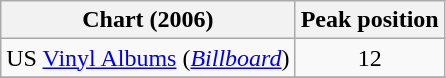<table class="wikitable sortable" border="1">
<tr>
<th>Chart (2006)</th>
<th>Peak position</th>
</tr>
<tr>
<td align="left">US <a href='#'>Vinyl Albums</a> (<em><a href='#'>Billboard</a></em>)</td>
<td align="center">12</td>
</tr>
<tr>
</tr>
</table>
